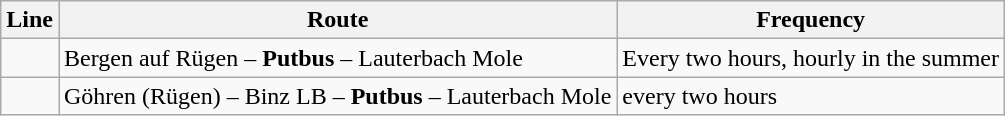<table class="wikitable">
<tr>
<th>Line</th>
<th>Route</th>
<th>Frequency</th>
</tr>
<tr>
<td></td>
<td>Bergen auf Rügen – <strong>Putbus</strong> – Lauterbach Mole</td>
<td>Every two hours, hourly in the summer</td>
</tr>
<tr>
<td></td>
<td>Göhren (Rügen) – Binz LB – <strong>Putbus</strong> – Lauterbach Mole</td>
<td>every two hours</td>
</tr>
</table>
